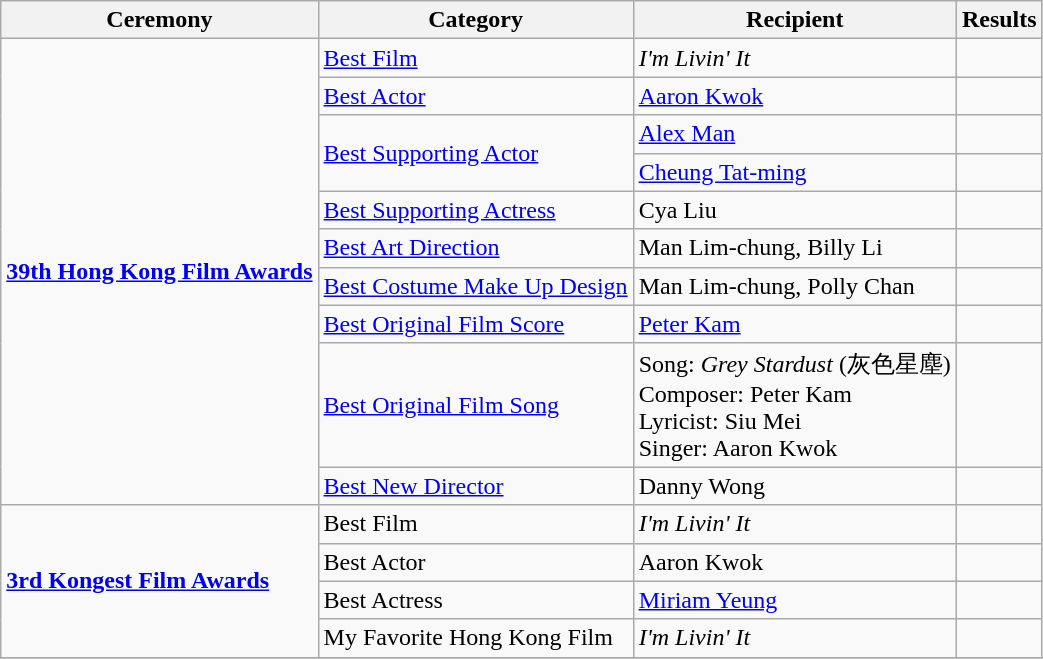<table class="wikitable">
<tr>
<th>Ceremony</th>
<th>Category</th>
<th>Recipient</th>
<th>Results</th>
</tr>
<tr>
<td rowspan=10><strong><a href='#'>39th Hong Kong Film Awards</a></strong></td>
<td><a href='#'>Best Film</a></td>
<td><em>I'm Livin' It</em></td>
<td></td>
</tr>
<tr>
<td><a href='#'>Best Actor</a></td>
<td><a href='#'>Aaron Kwok</a></td>
<td></td>
</tr>
<tr>
<td rowspan=2><a href='#'>Best Supporting Actor</a></td>
<td><a href='#'>Alex Man</a></td>
<td></td>
</tr>
<tr>
<td><a href='#'>Cheung Tat-ming</a></td>
<td></td>
</tr>
<tr>
<td><a href='#'>Best Supporting Actress</a></td>
<td>Cya Liu</td>
<td></td>
</tr>
<tr>
<td><a href='#'>Best Art Direction</a></td>
<td>Man Lim-chung, Billy Li</td>
<td></td>
</tr>
<tr>
<td><a href='#'>Best Costume Make Up Design</a></td>
<td>Man Lim-chung, Polly Chan</td>
<td></td>
</tr>
<tr>
<td><a href='#'>Best Original Film Score</a></td>
<td><a href='#'>Peter Kam</a></td>
<td></td>
</tr>
<tr>
<td><a href='#'>Best Original Film Song</a></td>
<td>Song: <em>Grey Stardust</em> (灰色星塵)<br>Composer: Peter Kam
<br>Lyricist: Siu Mei
<br>Singer: Aaron Kwok</td>
<td></td>
</tr>
<tr>
<td><a href='#'>Best New Director</a></td>
<td>Danny Wong</td>
<td></td>
</tr>
<tr>
<td rowspan=4><strong><a href='#'>3rd Kongest Film Awards</a></strong></td>
<td>Best Film</td>
<td><em>I'm Livin' It</em></td>
<td></td>
</tr>
<tr>
<td>Best Actor</td>
<td>Aaron Kwok</td>
<td></td>
</tr>
<tr>
<td>Best Actress</td>
<td><a href='#'>Miriam Yeung</a></td>
<td></td>
</tr>
<tr>
<td>My Favorite Hong Kong Film</td>
<td><em>I'm Livin' It</em></td>
<td></td>
</tr>
<tr>
</tr>
</table>
